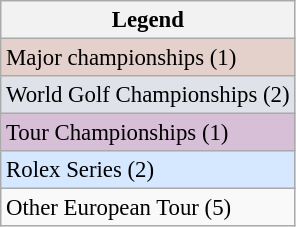<table class="wikitable" style="font-size:95%;">
<tr>
<th>Legend</th>
</tr>
<tr style="background:#e5d1cb;">
<td>Major championships (1)</td>
</tr>
<tr style="background:#dfe2e9;">
<td>World Golf Championships (2)</td>
</tr>
<tr style="background:thistle">
<td>Tour Championships (1)</td>
</tr>
<tr style="background:#D6E8FF;">
<td>Rolex Series (2)</td>
</tr>
<tr>
<td>Other European Tour (5)</td>
</tr>
</table>
